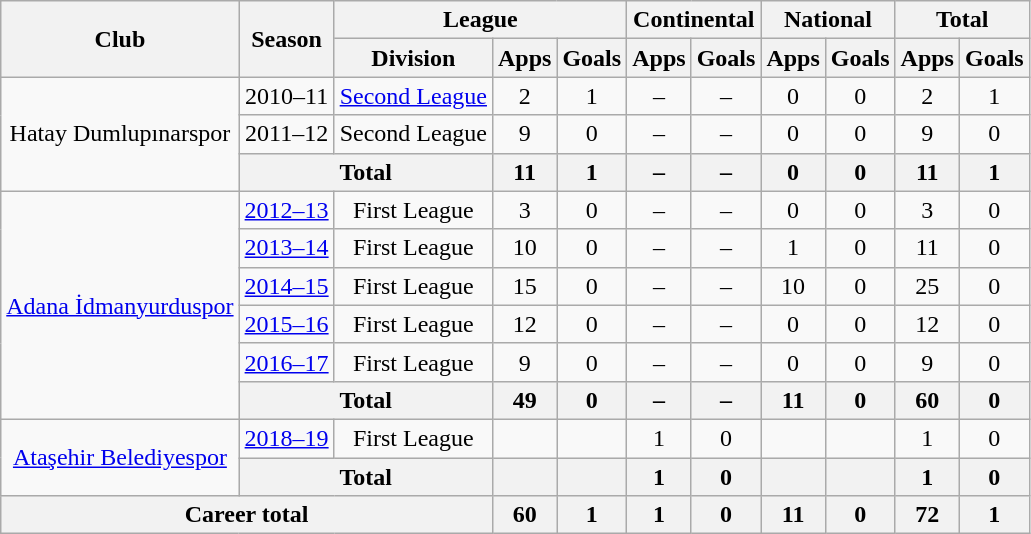<table class="wikitable" style="text-align: center;">
<tr>
<th rowspan="2">Club</th>
<th rowspan="2">Season</th>
<th colspan="3">League</th>
<th colspan="2">Continental</th>
<th colspan="2">National</th>
<th colspan="2">Total</th>
</tr>
<tr>
<th>Division</th>
<th>Apps</th>
<th>Goals</th>
<th>Apps</th>
<th>Goals</th>
<th>Apps</th>
<th>Goals</th>
<th>Apps</th>
<th>Goals</th>
</tr>
<tr>
<td rowspan=3>Hatay Dumlupınarspor</td>
<td>2010–11</td>
<td><a href='#'>Second League</a></td>
<td>2</td>
<td>1</td>
<td>–</td>
<td>–</td>
<td>0</td>
<td>0</td>
<td>2</td>
<td>1</td>
</tr>
<tr>
<td>2011–12</td>
<td>Second League</td>
<td>9</td>
<td>0</td>
<td>–</td>
<td>–</td>
<td>0</td>
<td>0</td>
<td>9</td>
<td>0</td>
</tr>
<tr>
<th colspan="2">Total</th>
<th>11</th>
<th>1</th>
<th>–</th>
<th>–</th>
<th>0</th>
<th>0</th>
<th>11</th>
<th>1</th>
</tr>
<tr>
<td rowspan=6><a href='#'>Adana İdmanyurduspor</a></td>
<td><a href='#'>2012–13</a></td>
<td>First League</td>
<td>3</td>
<td>0</td>
<td>–</td>
<td>–</td>
<td>0</td>
<td>0</td>
<td>3</td>
<td>0</td>
</tr>
<tr>
<td><a href='#'>2013–14</a></td>
<td>First League</td>
<td>10</td>
<td>0</td>
<td>–</td>
<td>–</td>
<td>1</td>
<td>0</td>
<td>11</td>
<td>0</td>
</tr>
<tr>
<td><a href='#'>2014–15</a></td>
<td>First League</td>
<td>15</td>
<td>0</td>
<td>–</td>
<td>–</td>
<td>10</td>
<td>0</td>
<td>25</td>
<td>0</td>
</tr>
<tr>
<td><a href='#'>2015–16</a></td>
<td>First League</td>
<td>12</td>
<td>0</td>
<td>–</td>
<td>–</td>
<td>0</td>
<td>0</td>
<td>12</td>
<td>0</td>
</tr>
<tr>
<td><a href='#'>2016–17</a></td>
<td>First League</td>
<td>9</td>
<td>0</td>
<td>–</td>
<td>–</td>
<td>0</td>
<td>0</td>
<td>9</td>
<td>0</td>
</tr>
<tr>
<th colspan="2">Total</th>
<th>49</th>
<th>0</th>
<th>–</th>
<th>–</th>
<th>11</th>
<th>0</th>
<th>60</th>
<th>0</th>
</tr>
<tr>
<td rowspan=2><a href='#'>Ataşehir Belediyespor</a></td>
<td><a href='#'>2018–19</a></td>
<td>First League</td>
<td></td>
<td></td>
<td>1</td>
<td>0</td>
<td></td>
<td></td>
<td>1</td>
<td>0</td>
</tr>
<tr>
<th colspan="2">Total</th>
<th></th>
<th></th>
<th>1</th>
<th>0</th>
<th></th>
<th></th>
<th>1</th>
<th>0</th>
</tr>
<tr>
<th colspan="3">Career total</th>
<th>60</th>
<th>1</th>
<th>1</th>
<th>0</th>
<th>11</th>
<th>0</th>
<th>72</th>
<th>1</th>
</tr>
</table>
